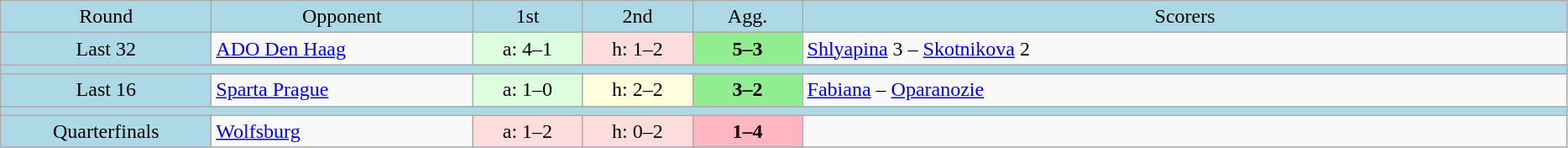<table class="wikitable" style="text-align:center">
<tr bgcolor=lightblue>
<td width=160px>Round</td>
<td width=200px>Opponent</td>
<td width=80px>1st</td>
<td width=80px>2nd</td>
<td width=80px>Agg.</td>
<td width=600px>Scorers</td>
</tr>
<tr>
<td bgcolor=lightblue>Last 32</td>
<td align=left> <a href='#'>ADO Den Haag</a></td>
<td bgcolor="#ddffdd">a: 4–1</td>
<td bgcolor="#ffdddd">h: 1–2</td>
<td bgcolor=lightgreen><strong>5–3</strong></td>
<td align=left><a href='#'>Shlyapina</a> 3 – <a href='#'>Skotnikova</a> 2</td>
</tr>
<tr bgcolor=lightblue>
<td colspan=6></td>
</tr>
<tr>
<td bgcolor=lightblue>Last 16</td>
<td align=left> <a href='#'>Sparta Prague</a></td>
<td bgcolor="#ddffdd">a: 1–0</td>
<td bgcolor="#ffffdd">h: 2–2</td>
<td bgcolor=lightgreen><strong>3–2</strong></td>
<td align=left><a href='#'>Fabiana</a> – <a href='#'>Oparanozie</a></td>
</tr>
<tr bgcolor=lightblue>
<td colspan=6></td>
</tr>
<tr>
<td bgcolor=lightblue>Quarterfinals</td>
<td align=left> <a href='#'>Wolfsburg</a></td>
<td bgcolor="#ffdddd">a: 1–2</td>
<td bgcolor="#ffdddd">h: 0–2</td>
<td bgcolor=lightpink><strong>1–4</strong></td>
</tr>
</table>
